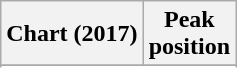<table class="wikitable sortable plainrowheaders" style="text-align:center">
<tr>
<th scope="col">Chart (2017)</th>
<th scope="col">Peak<br> position</th>
</tr>
<tr>
</tr>
<tr>
</tr>
</table>
